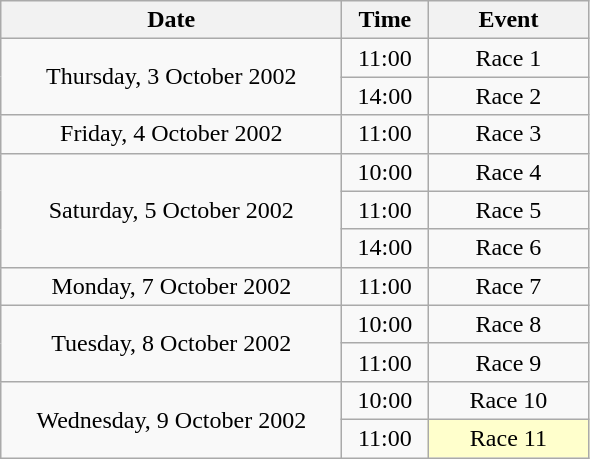<table class = "wikitable" style="text-align:center;">
<tr>
<th width=220>Date</th>
<th width=50>Time</th>
<th width=100>Event</th>
</tr>
<tr>
<td rowspan=2>Thursday, 3 October 2002</td>
<td>11:00</td>
<td>Race 1</td>
</tr>
<tr>
<td>14:00</td>
<td>Race 2</td>
</tr>
<tr>
<td>Friday, 4 October 2002</td>
<td>11:00</td>
<td>Race 3</td>
</tr>
<tr>
<td rowspan=3>Saturday, 5 October 2002</td>
<td>10:00</td>
<td>Race 4</td>
</tr>
<tr>
<td>11:00</td>
<td>Race 5</td>
</tr>
<tr>
<td>14:00</td>
<td>Race 6</td>
</tr>
<tr>
<td>Monday, 7 October 2002</td>
<td>11:00</td>
<td>Race 7</td>
</tr>
<tr>
<td rowspan=2>Tuesday, 8 October 2002</td>
<td>10:00</td>
<td>Race 8</td>
</tr>
<tr>
<td>11:00</td>
<td>Race 9</td>
</tr>
<tr>
<td rowspan=2>Wednesday, 9 October 2002</td>
<td>10:00</td>
<td>Race 10</td>
</tr>
<tr>
<td>11:00</td>
<td bgcolor=ffffcc>Race 11</td>
</tr>
</table>
